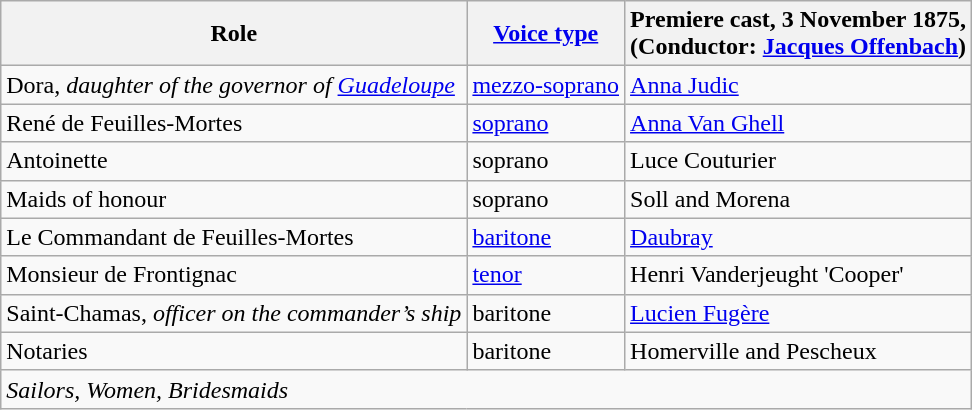<table class="wikitable">
<tr>
<th>Role</th>
<th><a href='#'>Voice type</a></th>
<th>Premiere cast, 3 November 1875,<br>(Conductor: <a href='#'>Jacques Offenbach</a>)</th>
</tr>
<tr>
<td>Dora, <em>daughter of the governor of <a href='#'>Guadeloupe</a></em></td>
<td><a href='#'>mezzo-soprano</a></td>
<td><a href='#'>Anna Judic</a></td>
</tr>
<tr>
<td>René de Feuilles-Mortes</td>
<td><a href='#'>soprano</a></td>
<td><a href='#'>Anna Van Ghell</a></td>
</tr>
<tr>
<td>Antoinette</td>
<td>soprano</td>
<td>Luce Couturier</td>
</tr>
<tr>
<td>Maids of honour</td>
<td>soprano</td>
<td>Soll and Morena</td>
</tr>
<tr>
<td>Le Commandant de Feuilles-Mortes</td>
<td><a href='#'>baritone</a></td>
<td><a href='#'>Daubray</a></td>
</tr>
<tr>
<td>Monsieur de Frontignac</td>
<td><a href='#'>tenor</a></td>
<td>Henri Vanderjeught 'Cooper'</td>
</tr>
<tr>
<td>Saint-Chamas, <em>officer on the commander’s ship</em></td>
<td>baritone</td>
<td><a href='#'>Lucien Fugère</a></td>
</tr>
<tr>
<td>Notaries</td>
<td>baritone</td>
<td>Homerville and Pescheux</td>
</tr>
<tr>
<td colspan="3"><em>Sailors, Women, Bridesmaids</em></td>
</tr>
</table>
